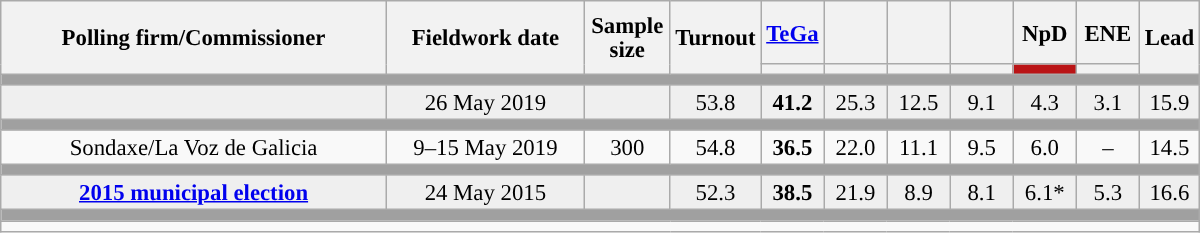<table class="wikitable collapsible collapsed" style="text-align:center; font-size:95%; line-height:16px;">
<tr style="height:42px;">
<th style="width:250px;" rowspan="2">Polling firm/Commissioner</th>
<th style="width:125px;" rowspan="2">Fieldwork date</th>
<th style="width:50px;" rowspan="2">Sample size</th>
<th style="width:45px;" rowspan="2">Turnout</th>
<th style="width:35px;"><a href='#'>TeGa</a></th>
<th style="width:35px;"></th>
<th style="width:35px;"></th>
<th style="width:35px;"></th>
<th style="width:35px;">NpD</th>
<th style="width:35px;">ENE</th>
<th style="width:30px;" rowspan="2">Lead</th>
</tr>
<tr>
<th style="color:inherit;background:"></th>
<th style="color:inherit;background:"></th>
<th style="color:inherit;background:"></th>
<th style="color:inherit;background:"></th>
<th style="color:inherit;background:#BA1416;"></th>
<th style="color:inherit;background:"></th>
</tr>
<tr>
<td colspan="11" style="background:#A0A0A0"></td>
</tr>
<tr style="background:#EFEFEF;">
<td><strong></strong></td>
<td>26 May 2019</td>
<td></td>
<td>53.8</td>
<td><strong>41.2</strong><br></td>
<td>25.3<br></td>
<td>12.5<br></td>
<td>9.1<br></td>
<td>4.3<br></td>
<td>3.1<br></td>
<td style="background:">15.9</td>
</tr>
<tr>
<td colspan="11" style="background:#A0A0A0"></td>
</tr>
<tr>
<td>Sondaxe/La Voz de Galicia</td>
<td>9–15 May 2019</td>
<td>300</td>
<td>54.8</td>
<td><strong>36.5</strong><br></td>
<td>22.0<br></td>
<td>11.1<br></td>
<td>9.5<br></td>
<td>6.0<br></td>
<td>–</td>
<td style="background:">14.5</td>
</tr>
<tr>
<td colspan="11" style="background:#A0A0A0"></td>
</tr>
<tr style="background:#EFEFEF;">
<td><strong><a href='#'>2015 municipal election</a></strong></td>
<td>24 May 2015</td>
<td></td>
<td>52.3</td>
<td><strong>38.5</strong><br></td>
<td>21.9<br></td>
<td>8.9<br></td>
<td>8.1<br></td>
<td>6.1*<br></td>
<td>5.3<br></td>
<td style="background:">16.6</td>
</tr>
<tr>
<td colspan="11" style="background:#A0A0A0"></td>
</tr>
<tr>
<td align="left" colspan="11"></td>
</tr>
</table>
